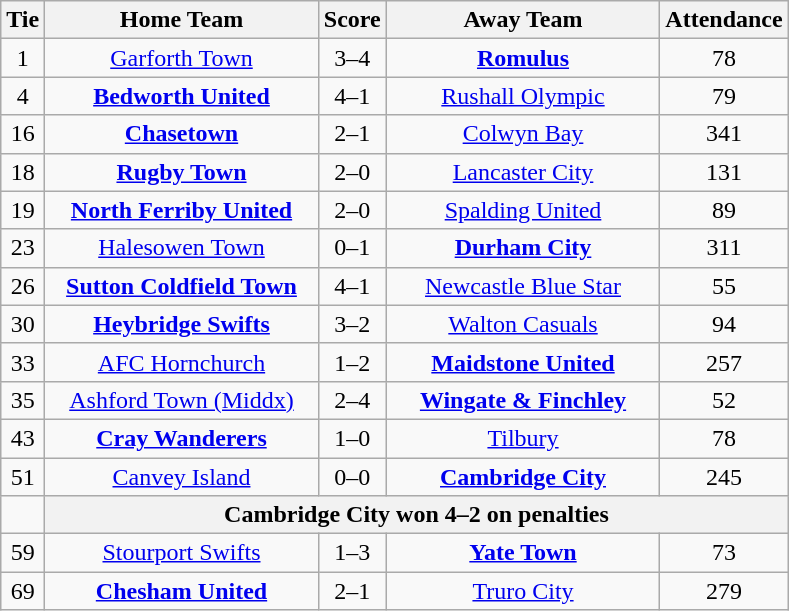<table class="wikitable" style="text-align:center;">
<tr>
<th width=20>Tie</th>
<th width=175>Home Team</th>
<th width=20>Score</th>
<th width=175>Away Team</th>
<th width=20>Attendance</th>
</tr>
<tr>
<td>1</td>
<td><a href='#'>Garforth Town</a></td>
<td>3–4</td>
<td><strong><a href='#'>Romulus</a></strong></td>
<td>78</td>
</tr>
<tr>
<td>4</td>
<td><strong><a href='#'>Bedworth United</a></strong></td>
<td>4–1</td>
<td><a href='#'>Rushall Olympic</a></td>
<td>79</td>
</tr>
<tr>
<td>16</td>
<td><strong><a href='#'>Chasetown</a></strong></td>
<td>2–1</td>
<td><a href='#'>Colwyn Bay</a></td>
<td>341</td>
</tr>
<tr>
<td>18</td>
<td><strong><a href='#'>Rugby Town</a></strong></td>
<td>2–0</td>
<td><a href='#'>Lancaster City</a></td>
<td>131</td>
</tr>
<tr>
<td>19</td>
<td><strong><a href='#'>North Ferriby United</a></strong></td>
<td>2–0</td>
<td><a href='#'>Spalding United</a></td>
<td>89</td>
</tr>
<tr>
<td>23</td>
<td><a href='#'>Halesowen Town</a></td>
<td>0–1</td>
<td><strong><a href='#'>Durham City</a></strong></td>
<td>311</td>
</tr>
<tr>
<td>26</td>
<td><strong><a href='#'>Sutton Coldfield Town</a></strong></td>
<td>4–1</td>
<td><a href='#'>Newcastle Blue Star</a></td>
<td>55</td>
</tr>
<tr>
<td>30</td>
<td><strong><a href='#'>Heybridge Swifts</a></strong></td>
<td>3–2</td>
<td><a href='#'>Walton Casuals</a></td>
<td>94</td>
</tr>
<tr>
<td>33</td>
<td><a href='#'>AFC Hornchurch</a></td>
<td>1–2</td>
<td><strong><a href='#'>Maidstone United</a></strong></td>
<td>257</td>
</tr>
<tr>
<td>35</td>
<td><a href='#'>Ashford Town (Middx)</a></td>
<td>2–4</td>
<td><strong><a href='#'>Wingate & Finchley</a></strong></td>
<td>52</td>
</tr>
<tr>
<td>43</td>
<td><strong><a href='#'>Cray Wanderers</a></strong></td>
<td>1–0</td>
<td><a href='#'>Tilbury</a></td>
<td>78</td>
</tr>
<tr>
<td>51</td>
<td><a href='#'>Canvey Island</a></td>
<td>0–0</td>
<td><strong><a href='#'>Cambridge City</a></strong></td>
<td>245</td>
</tr>
<tr>
<td></td>
<th colspan=5>Cambridge City won 4–2 on penalties</th>
</tr>
<tr>
<td>59</td>
<td><a href='#'>Stourport Swifts</a></td>
<td>1–3</td>
<td><strong><a href='#'>Yate Town</a></strong></td>
<td>73</td>
</tr>
<tr>
<td>69</td>
<td><strong><a href='#'>Chesham United</a></strong></td>
<td>2–1</td>
<td><a href='#'>Truro City</a></td>
<td>279</td>
</tr>
</table>
